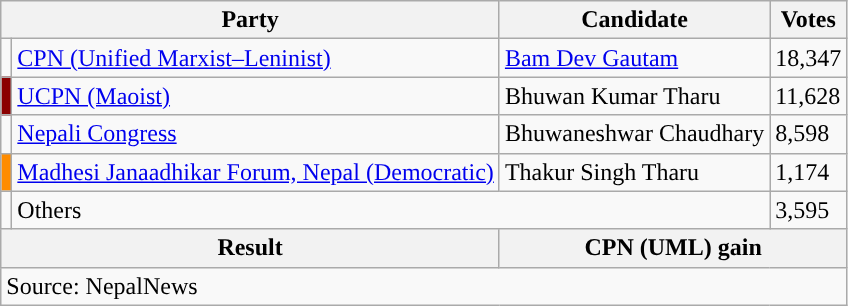<table class="wikitable">
<tr>
<th colspan="2">Party</th>
<th>Candidate</th>
<th>Votes</th>
</tr>
<tr>
<td style="background-color:"></td>
<td><a href='#'>CPN (Unified Marxist–Leninist)</a></td>
<td><a href='#'>Bam Dev Gautam</a></td>
<td>18,347</td>
</tr>
<tr>
<td style="background-color:darkred"></td>
<td><a href='#'>UCPN (Maoist)</a></td>
<td>Bhuwan Kumar Tharu</td>
<td>11,628</td>
</tr>
<tr>
<td style="background-color:"></td>
<td><a href='#'>Nepali Congress</a></td>
<td>Bhuwaneshwar Chaudhary</td>
<td>8,598</td>
</tr>
<tr>
<td style="background-color:darkorange"></td>
<td><a href='#'>Madhesi Janaadhikar Forum, Nepal (Democratic)</a></td>
<td>Thakur Singh Tharu</td>
<td>1,174</td>
</tr>
<tr>
<td></td>
<td colspan="2">Others</td>
<td>3,595</td>
</tr>
<tr>
<th colspan="2">Result</th>
<th colspan="2">CPN (UML) gain</th>
</tr>
<tr>
<td colspan="4">Source: NepalNews</td>
</tr>
</table>
